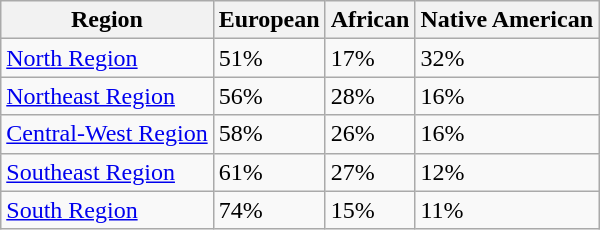<table class="wikitable">
<tr>
<th>Region</th>
<th>European</th>
<th>African</th>
<th>Native American</th>
</tr>
<tr>
<td><a href='#'>North Region</a></td>
<td>51%</td>
<td>17%</td>
<td>32%</td>
</tr>
<tr>
<td><a href='#'>Northeast Region</a></td>
<td>56%</td>
<td>28%</td>
<td>16%</td>
</tr>
<tr>
<td><a href='#'>Central-West Region</a></td>
<td>58%</td>
<td>26%</td>
<td>16%</td>
</tr>
<tr>
<td><a href='#'>Southeast Region</a></td>
<td>61%</td>
<td>27%</td>
<td>12%</td>
</tr>
<tr>
<td><a href='#'>South Region</a></td>
<td>74%</td>
<td>15%</td>
<td>11%</td>
</tr>
</table>
